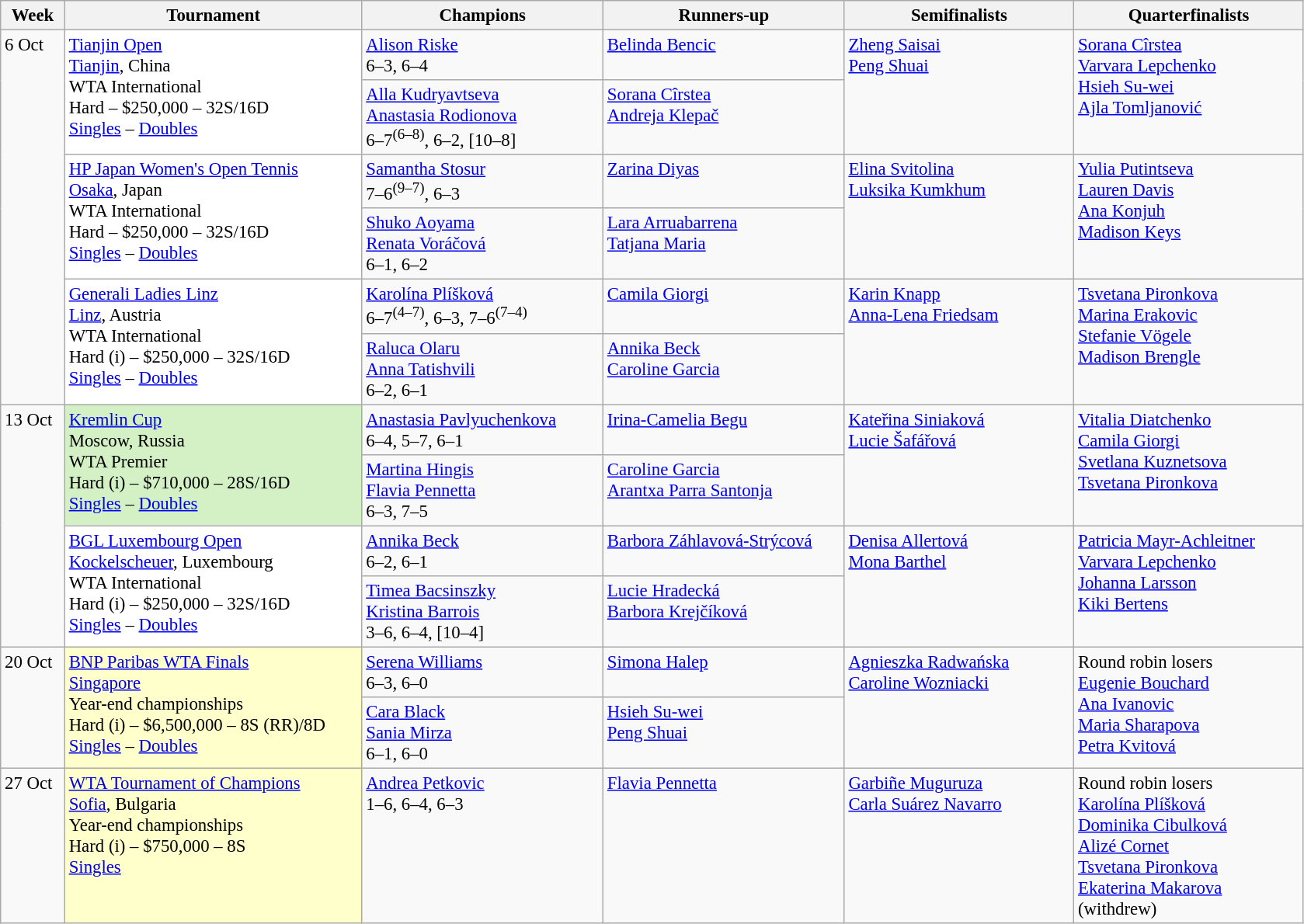<table class=wikitable style=font-size:95%>
<tr>
<th style="width:48px;">Week</th>
<th style="width:248px;">Tournament</th>
<th style="width:200px;">Champions</th>
<th style="width:200px;">Runners-up</th>
<th style="width:190px;">Semifinalists</th>
<th style="width:190px;">Quarterfinalists</th>
</tr>
<tr valign=top>
<td rowspan=6>6 Oct</td>
<td style="background:#fff;" rowspan="2"><a href='#'>Tianjin Open</a> <br><a href='#'>Tianjin</a>, China <br> WTA International <br> Hard – $250,000 – 32S/16D <br> <a href='#'>Singles</a> – <a href='#'>Doubles</a></td>
<td> <a href='#'>Alison Riske</a> <br> 6–3, 6–4</td>
<td> <a href='#'>Belinda Bencic</a></td>
<td rowspan=2> <a href='#'>Zheng Saisai</a> <br>  <a href='#'>Peng Shuai</a></td>
<td rowspan=2> <a href='#'>Sorana Cîrstea</a> <br>  <a href='#'>Varvara Lepchenko</a> <br>  <a href='#'>Hsieh Su-wei</a> <br>  <a href='#'>Ajla Tomljanović</a></td>
</tr>
<tr valign=top>
<td> <a href='#'>Alla Kudryavtseva</a> <br>  <a href='#'>Anastasia Rodionova</a> <br> 6–7<sup>(6–8)</sup>, 6–2, [10–8]</td>
<td> <a href='#'>Sorana Cîrstea</a> <br>  <a href='#'>Andreja Klepač</a></td>
</tr>
<tr valign=top>
<td style="background:#fff;" rowspan="2"><a href='#'>HP Japan Women's Open Tennis</a> <br><a href='#'>Osaka</a>, Japan <br> WTA International <br> Hard – $250,000 – 32S/16D <br> <a href='#'>Singles</a> – <a href='#'>Doubles</a></td>
<td> <a href='#'>Samantha Stosur</a> <br> 7–6<sup>(9–7)</sup>, 6–3</td>
<td> <a href='#'>Zarina Diyas</a></td>
<td rowspan=2> <a href='#'>Elina Svitolina</a> <br>  <a href='#'>Luksika Kumkhum</a></td>
<td rowspan=2> <a href='#'>Yulia Putintseva</a> <br>  <a href='#'>Lauren Davis</a> <br>  <a href='#'>Ana Konjuh</a> <br>  <a href='#'>Madison Keys</a></td>
</tr>
<tr valign=top>
<td> <a href='#'>Shuko Aoyama</a> <br>  <a href='#'>Renata Voráčová</a> <br> 6–1, 6–2</td>
<td> <a href='#'>Lara Arruabarrena</a> <br>  <a href='#'>Tatjana Maria</a></td>
</tr>
<tr valign=top>
<td style="background:#fff;" rowspan="2"><a href='#'>Generali Ladies Linz</a> <br><a href='#'>Linz</a>, Austria <br> WTA International <br> Hard (i) – $250,000 – 32S/16D <br> <a href='#'>Singles</a> – <a href='#'>Doubles</a></td>
<td> <a href='#'>Karolína Plíšková</a> <br> 6–7<sup>(4–7)</sup>, 6–3, 7–6<sup>(7–4)</sup></td>
<td> <a href='#'>Camila Giorgi</a></td>
<td rowspan=2> <a href='#'>Karin Knapp</a> <br>  <a href='#'>Anna-Lena Friedsam</a></td>
<td rowspan=2> <a href='#'>Tsvetana Pironkova</a> <br>  <a href='#'>Marina Erakovic</a> <br>  <a href='#'>Stefanie Vögele</a> <br>  <a href='#'>Madison Brengle</a></td>
</tr>
<tr valign=top>
<td> <a href='#'>Raluca Olaru</a> <br>  <a href='#'>Anna Tatishvili</a> <br> 6–2, 6–1</td>
<td> <a href='#'>Annika Beck</a> <br>  <a href='#'>Caroline Garcia</a></td>
</tr>
<tr valign=top>
<td rowspan=4>13 Oct</td>
<td style="background:#D4F1C5;" rowspan="2"><a href='#'>Kremlin Cup</a> <br>Moscow, Russia <br> WTA Premier <br> Hard (i) – $710,000 – 28S/16D <br> <a href='#'>Singles</a> – <a href='#'>Doubles</a></td>
<td> <a href='#'>Anastasia Pavlyuchenkova</a><br>6–4, 5–7, 6–1</td>
<td> <a href='#'>Irina-Camelia Begu</a></td>
<td rowspan=2> <a href='#'>Kateřina Siniaková</a> <br>  <a href='#'>Lucie Šafářová</a></td>
<td rowspan=2> <a href='#'>Vitalia Diatchenko</a> <br>  <a href='#'>Camila Giorgi</a> <br>  <a href='#'>Svetlana Kuznetsova</a> <br>  <a href='#'>Tsvetana Pironkova</a></td>
</tr>
<tr valign=top>
<td> <a href='#'>Martina Hingis</a> <br>  <a href='#'>Flavia Pennetta</a> <br> 6–3, 7–5</td>
<td> <a href='#'>Caroline Garcia</a> <br>  <a href='#'>Arantxa Parra Santonja</a></td>
</tr>
<tr valign=top>
<td style="background:#fff;" rowspan="2"><a href='#'>BGL Luxembourg Open</a> <br><a href='#'>Kockelscheuer</a>, Luxembourg <br> WTA International <br> Hard (i) – $250,000 – 32S/16D <br> <a href='#'>Singles</a> – <a href='#'>Doubles</a></td>
<td> <a href='#'>Annika Beck</a> <br> 6–2, 6–1</td>
<td> <a href='#'>Barbora Záhlavová-Strýcová</a></td>
<td rowspan=2> <a href='#'>Denisa Allertová</a> <br>  <a href='#'>Mona Barthel</a></td>
<td rowspan=2> <a href='#'>Patricia Mayr-Achleitner</a> <br>  <a href='#'>Varvara Lepchenko</a> <br>  <a href='#'>Johanna Larsson</a><br>  <a href='#'>Kiki Bertens</a></td>
</tr>
<tr valign=top>
<td> <a href='#'>Timea Bacsinszky</a> <br>  <a href='#'>Kristina Barrois</a> <br> 3–6, 6–4, [10–4]</td>
<td> <a href='#'>Lucie Hradecká</a> <br>  <a href='#'>Barbora Krejčíková</a></td>
</tr>
<tr valign=top>
<td rowspan=2>20 Oct</td>
<td style="background:#ffc;" rowspan="2"><a href='#'>BNP Paribas WTA Finals</a> <br><a href='#'>Singapore</a> <br> Year-end championships <br> Hard (i) – $6,500,000 – 8S (RR)/8D <br> <a href='#'>Singles</a> – <a href='#'>Doubles</a></td>
<td> <a href='#'>Serena Williams</a> <br> 6–3, 6–0</td>
<td> <a href='#'>Simona Halep</a></td>
<td rowspan=2> <a href='#'>Agnieszka Radwańska</a> <br>  <a href='#'>Caroline Wozniacki</a></td>
<td rowspan=2><div>Round robin losers</div> <a href='#'>Eugenie Bouchard</a> <br>  <a href='#'>Ana Ivanovic</a> <br> <a href='#'>Maria Sharapova</a> <br>  <a href='#'>Petra Kvitová</a></td>
</tr>
<tr valign=top>
<td> <a href='#'>Cara Black</a><br> <a href='#'>Sania Mirza</a><br>6–1, 6–0</td>
<td> <a href='#'>Hsieh Su-wei</a><br> <a href='#'>Peng Shuai</a></td>
</tr>
<tr valign=top>
<td>27 Oct</td>
<td style="background:#ffc;"><a href='#'>WTA Tournament of Champions</a> <br> <a href='#'>Sofia</a>, Bulgaria <br> Year-end championships <br> Hard (i) – $750,000 – 8S <br> <a href='#'>Singles</a></td>
<td> <a href='#'>Andrea Petkovic</a> <br> 1–6, 6–4, 6–3</td>
<td> <a href='#'>Flavia Pennetta</a></td>
<td rowspan=2> <a href='#'>Garbiñe Muguruza</a> <br>  <a href='#'>Carla Suárez Navarro</a></td>
<td rowspan=2><div>Round robin losers</div> <a href='#'>Karolína Plíšková</a> <br>  <a href='#'>Dominika Cibulková</a> <br>  <a href='#'>Alizé Cornet</a> <br>  <a href='#'>Tsvetana Pironkova</a> <br>  <a href='#'>Ekaterina Makarova</a> (withdrew)</td>
</tr>
</table>
